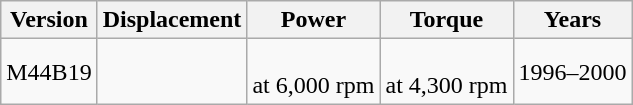<table class=wikitable style="text-align: center;">
<tr>
<th>Version</th>
<th>Displacement</th>
<th>Power</th>
<th>Torque</th>
<th>Years</th>
</tr>
<tr>
<td>M44B19</td>
<td></td>
<td> <br> at 6,000 rpm</td>
<td> <br> at 4,300 rpm</td>
<td>1996–2000</td>
</tr>
</table>
